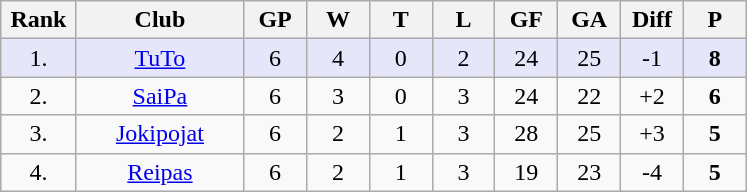<table class="wikitable sortable">
<tr>
<th bgcolor="#DDDDFF" width="9%">Rank</th>
<th bgcolor="#DDDDFF" width="20%">Club</th>
<th bgcolor="#DDDDFF" width="7.5%">GP</th>
<th bgcolor="#DDDDFF" width="7.5%">W</th>
<th bgcolor="#DDDDFF" width="7.5%">T</th>
<th bgcolor="#DDDDFF" width="7.5%">L</th>
<th bgcolor="#DDDDFF" width="7.5%">GF</th>
<th bgcolor="#DDDDFF" width="7.5%">GA</th>
<th bgcolor="#DDDDFF" width="7.5%" class="unsortable">Diff</th>
<th bgcolor="#DDDDFF" width="7.5%">P</th>
</tr>
<tr bgcolor="#e6e6fa" align="center">
<td>1.</td>
<td><a href='#'>TuTo</a></td>
<td>6</td>
<td>4</td>
<td>0</td>
<td>2</td>
<td>24</td>
<td>25</td>
<td>-1</td>
<td><strong>8</strong></td>
</tr>
<tr align="center">
<td>2.</td>
<td><a href='#'>SaiPa</a></td>
<td>6</td>
<td>3</td>
<td>0</td>
<td>3</td>
<td>24</td>
<td>22</td>
<td>+2</td>
<td><strong>6</strong></td>
</tr>
<tr align="center">
<td>3.</td>
<td><a href='#'>Jokipojat</a></td>
<td>6</td>
<td>2</td>
<td>1</td>
<td>3</td>
<td>28</td>
<td>25</td>
<td>+3</td>
<td><strong>5</strong></td>
</tr>
<tr align="center">
<td>4.</td>
<td><a href='#'>Reipas</a></td>
<td>6</td>
<td>2</td>
<td>1</td>
<td>3</td>
<td>19</td>
<td>23</td>
<td>-4</td>
<td><strong>5</strong></td>
</tr>
</table>
